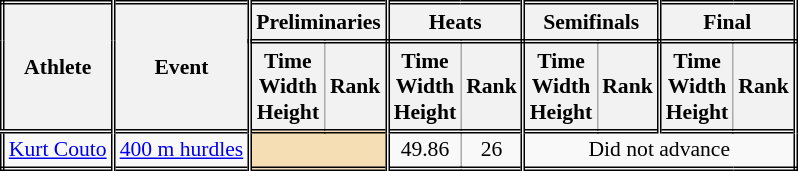<table class=wikitable style="font-size:90%; border: double;">
<tr>
<th rowspan="2" style="border-right:double">Athlete</th>
<th rowspan="2" style="border-right:double">Event</th>
<th colspan="2" style="border-right:double; border-bottom:double;">Preliminaries</th>
<th colspan="2" style="border-right:double; border-bottom:double;">Heats</th>
<th colspan="2" style="border-right:double; border-bottom:double;">Semifinals</th>
<th colspan="2" style="border-right:double; border-bottom:double;">Final</th>
</tr>
<tr>
<th>Time<br>Width<br>Height</th>
<th style="border-right:double">Rank</th>
<th>Time<br>Width<br>Height</th>
<th style="border-right:double">Rank</th>
<th>Time<br>Width<br>Height</th>
<th style="border-right:double">Rank</th>
<th>Time<br>Width<br>Height</th>
<th style="border-right:double">Rank</th>
</tr>
<tr style="border-top: double;">
<td style="border-right:double"><a href='#'>Kurt Couto</a></td>
<td style="border-right:double"><a href='#'>400 m hurdles</a></td>
<td style="border-right:double" colspan= 2 bgcolor="wheat"></td>
<td align=center>49.86</td>
<td style="border-right:double" align=center>26</td>
<td colspan=4 align=center>Did not advance</td>
</tr>
</table>
